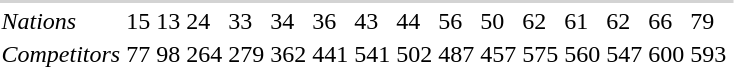<table>
<tr>
</tr>
<tr>
</tr>
<tr>
</tr>
<tr>
</tr>
<tr>
</tr>
<tr>
</tr>
<tr>
</tr>
<tr>
</tr>
<tr>
</tr>
<tr>
</tr>
<tr>
</tr>
<tr>
</tr>
<tr>
</tr>
<tr>
</tr>
<tr>
</tr>
<tr>
</tr>
<tr>
</tr>
<tr>
</tr>
<tr>
</tr>
<tr>
</tr>
<tr>
</tr>
<tr>
</tr>
<tr>
</tr>
<tr>
</tr>
<tr>
</tr>
<tr>
</tr>
<tr>
</tr>
<tr>
</tr>
<tr>
</tr>
<tr>
</tr>
<tr>
</tr>
<tr>
</tr>
<tr>
</tr>
<tr>
</tr>
<tr>
</tr>
<tr>
</tr>
<tr>
</tr>
<tr>
</tr>
<tr>
</tr>
<tr>
</tr>
<tr>
</tr>
<tr>
</tr>
<tr>
</tr>
<tr>
</tr>
<tr>
</tr>
<tr>
</tr>
<tr>
</tr>
<tr>
</tr>
<tr>
</tr>
<tr>
</tr>
<tr>
</tr>
<tr>
</tr>
<tr>
</tr>
<tr>
</tr>
<tr>
</tr>
<tr>
</tr>
<tr>
</tr>
<tr>
</tr>
<tr>
</tr>
<tr>
</tr>
<tr>
</tr>
<tr>
</tr>
<tr>
</tr>
<tr>
</tr>
<tr>
</tr>
<tr>
</tr>
<tr>
</tr>
<tr>
</tr>
<tr>
</tr>
<tr>
</tr>
<tr>
</tr>
<tr>
</tr>
<tr>
</tr>
<tr>
</tr>
<tr>
</tr>
<tr>
</tr>
<tr>
</tr>
<tr>
</tr>
<tr>
</tr>
<tr>
</tr>
<tr>
</tr>
<tr>
</tr>
<tr>
</tr>
<tr>
</tr>
<tr>
</tr>
<tr>
</tr>
<tr>
</tr>
<tr>
</tr>
<tr>
</tr>
<tr>
</tr>
<tr>
</tr>
<tr>
</tr>
<tr>
</tr>
<tr>
</tr>
<tr>
</tr>
<tr>
</tr>
<tr>
</tr>
<tr>
</tr>
<tr>
</tr>
<tr>
</tr>
<tr>
</tr>
<tr>
</tr>
<tr>
</tr>
<tr>
</tr>
<tr>
</tr>
<tr>
</tr>
<tr>
</tr>
<tr>
</tr>
<tr>
</tr>
<tr>
</tr>
<tr>
</tr>
<tr>
</tr>
<tr>
<td colspan=30 bgcolor=lightgray></td>
</tr>
<tr>
<td align=left><em>Nations</em></td>
<td>15</td>
<td>13</td>
<td>24</td>
<td>33</td>
<td>34</td>
<td>36</td>
<td>43</td>
<td>44</td>
<td>56</td>
<td>50</td>
<td>62</td>
<td>61</td>
<td>62</td>
<td>66</td>
<td>79</td>
<td></td>
</tr>
<tr>
<td align=left><em>Competitors</em></td>
<td>77</td>
<td>98</td>
<td>264</td>
<td>279</td>
<td>362</td>
<td>441</td>
<td>541</td>
<td>502</td>
<td>487</td>
<td>457</td>
<td>575</td>
<td>560</td>
<td>547</td>
<td>600</td>
<td>593</td>
<td></td>
</tr>
<tr>
</tr>
</table>
